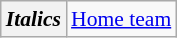<table class="wikitable" style="font-size:90%;">
<tr>
<th><em>Italics</em></th>
<td><a href='#'>Home team</a></td>
</tr>
</table>
